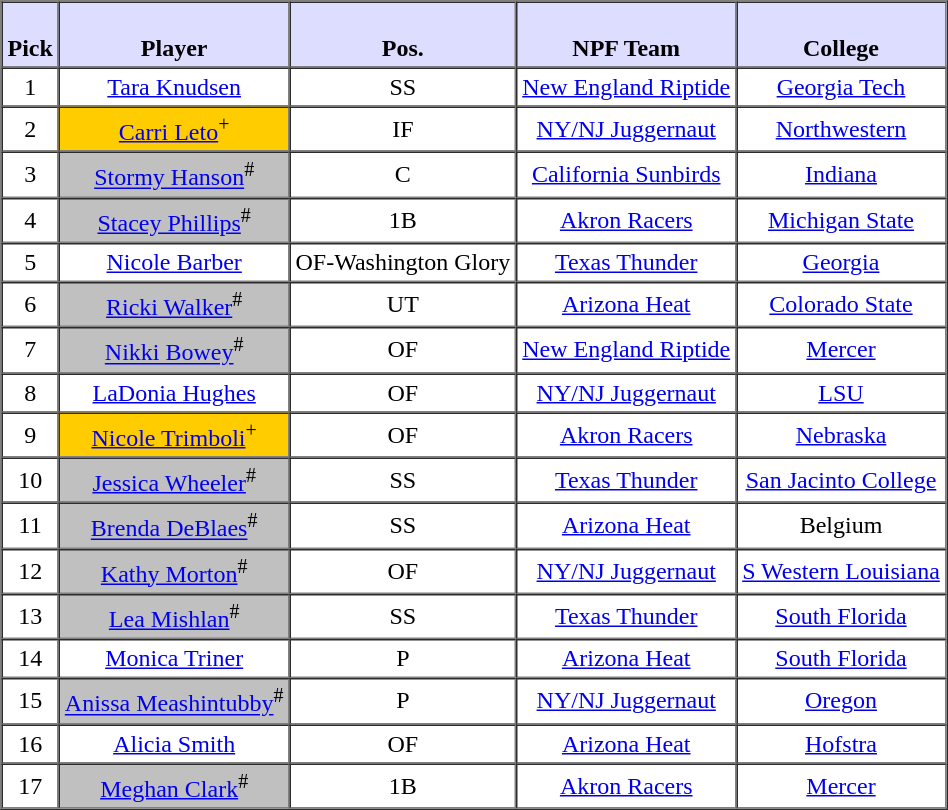<table style="text-align: center" border="1" cellpadding="3" cellspacing="0">
<tr>
<th style="background:#ddf;"><br>Pick</th>
<th style="background:#ddf;"><br>Player</th>
<th style="background:#ddf;"><br>Pos.</th>
<th style="background:#ddf;"><br>NPF Team</th>
<th style="background:#ddf;"><br>College</th>
</tr>
<tr>
<td>1</td>
<td><a href='#'>Tara Knudsen</a></td>
<td>SS</td>
<td><a href='#'>New England Riptide</a></td>
<td><a href='#'>Georgia Tech</a></td>
</tr>
<tr>
<td>2</td>
<td style="background:#FFCC00;"><a href='#'>Carri Leto</a><sup>+</sup></td>
<td>IF</td>
<td><a href='#'>NY/NJ Juggernaut</a></td>
<td><a href='#'>Northwestern</a></td>
</tr>
<tr>
<td>3</td>
<td style="background:#C0C0C0;"><a href='#'>Stormy Hanson</a><sup>#</sup></td>
<td>C</td>
<td><a href='#'>California Sunbirds</a></td>
<td><a href='#'>Indiana</a></td>
</tr>
<tr>
<td>4</td>
<td style="background:#C0C0C0;"><a href='#'>Stacey Phillips</a><sup>#</sup></td>
<td>1B</td>
<td><a href='#'>Akron Racers</a></td>
<td><a href='#'>Michigan State</a></td>
</tr>
<tr>
<td>5</td>
<td><a href='#'>Nicole Barber</a></td>
<td>OF-Washington Glory</td>
<td><a href='#'>Texas Thunder</a></td>
<td><a href='#'>Georgia</a></td>
</tr>
<tr>
<td>6</td>
<td style="background:#C0C0C0;"><a href='#'>Ricki Walker</a><sup>#</sup></td>
<td>UT</td>
<td><a href='#'>Arizona Heat</a></td>
<td><a href='#'>Colorado State</a></td>
</tr>
<tr>
<td>7</td>
<td style="background:#C0C0C0;"><a href='#'>Nikki Bowey</a><sup>#</sup></td>
<td>OF</td>
<td><a href='#'>New England Riptide</a></td>
<td><a href='#'>Mercer</a></td>
</tr>
<tr>
<td>8</td>
<td><a href='#'>LaDonia Hughes</a></td>
<td>OF</td>
<td><a href='#'>NY/NJ Juggernaut</a></td>
<td><a href='#'>LSU</a></td>
</tr>
<tr>
<td>9</td>
<td style="background:#FFCC00;"><a href='#'>Nicole Trimboli</a><sup>+</sup></td>
<td>OF</td>
<td><a href='#'>Akron Racers</a></td>
<td><a href='#'>Nebraska</a></td>
</tr>
<tr>
<td>10</td>
<td style="background:#C0C0C0;"><a href='#'>Jessica Wheeler</a><sup>#</sup></td>
<td>SS</td>
<td><a href='#'>Texas Thunder</a></td>
<td><a href='#'>San Jacinto College</a></td>
</tr>
<tr>
<td>11</td>
<td style="background:#C0C0C0;"><a href='#'>Brenda DeBlaes</a><sup>#</sup></td>
<td>SS</td>
<td><a href='#'>Arizona Heat</a></td>
<td>Belgium</td>
</tr>
<tr>
<td>12</td>
<td style="background:#C0C0C0;"><a href='#'>Kathy Morton</a><sup>#</sup></td>
<td>OF</td>
<td><a href='#'>NY/NJ Juggernaut</a></td>
<td><a href='#'>S Western Louisiana</a></td>
</tr>
<tr>
<td>13</td>
<td style="background:#C0C0C0;"><a href='#'>Lea Mishlan</a><sup>#</sup></td>
<td>SS</td>
<td><a href='#'>Texas Thunder</a></td>
<td><a href='#'>South Florida</a></td>
</tr>
<tr>
<td>14</td>
<td><a href='#'>Monica Triner</a></td>
<td>P</td>
<td><a href='#'>Arizona Heat</a></td>
<td><a href='#'>South Florida</a></td>
</tr>
<tr>
<td>15</td>
<td style="background:#C0C0C0;"><a href='#'>Anissa Meashintubby</a><sup>#</sup></td>
<td>P</td>
<td><a href='#'>NY/NJ Juggernaut</a></td>
<td><a href='#'>Oregon</a></td>
</tr>
<tr>
<td>16</td>
<td><a href='#'>Alicia Smith</a></td>
<td>OF</td>
<td><a href='#'>Arizona Heat</a></td>
<td><a href='#'>Hofstra</a></td>
</tr>
<tr>
<td>17</td>
<td style="background:#C0C0C0;"><a href='#'>Meghan Clark</a><sup>#</sup></td>
<td>1B</td>
<td><a href='#'>Akron Racers</a></td>
<td><a href='#'>Mercer</a></td>
</tr>
</table>
